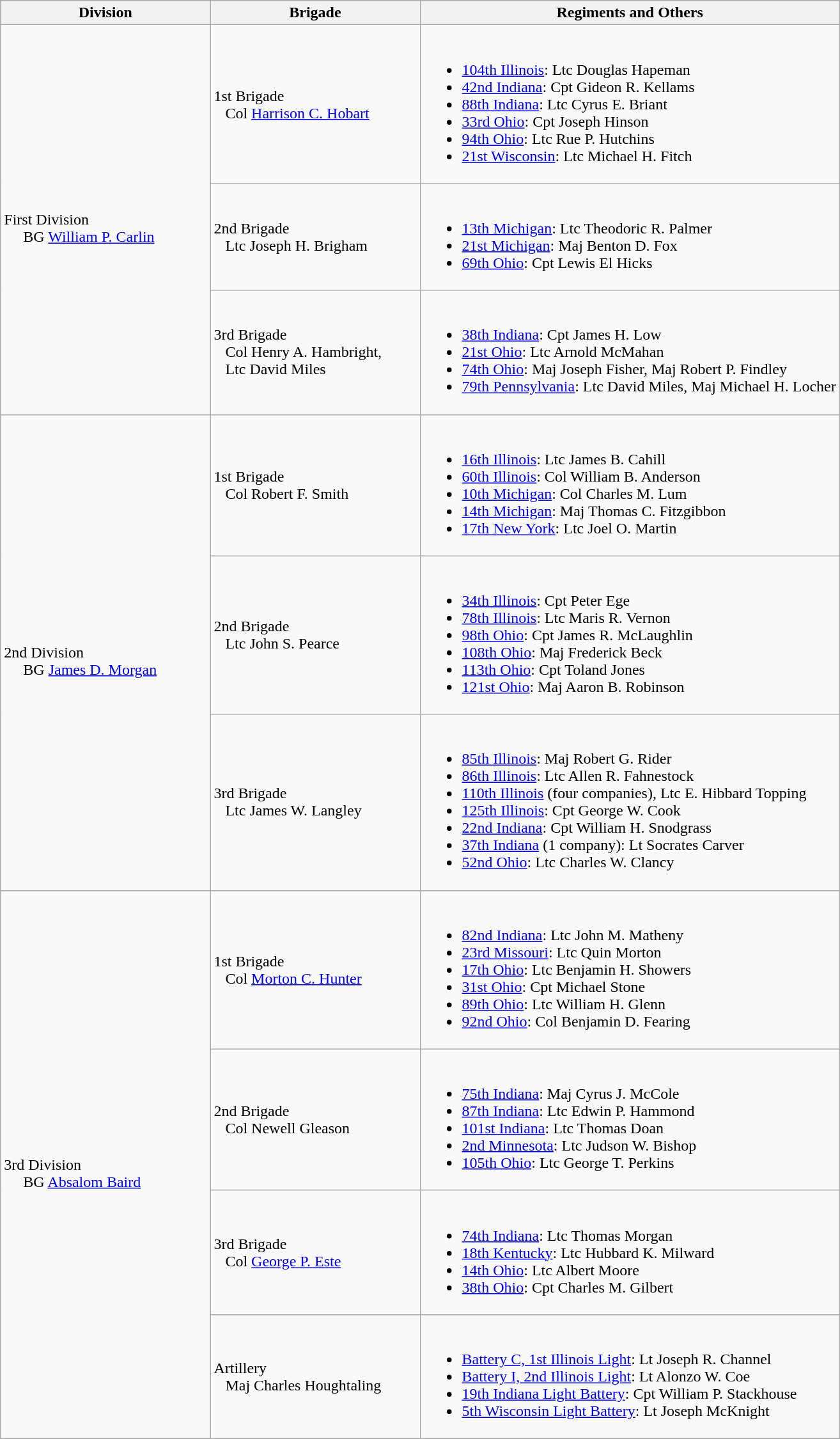<table class="wikitable">
<tr>
<th width=25%>Division</th>
<th width=25%>Brigade</th>
<th>Regiments and Others</th>
</tr>
<tr>
<td rowspan=3><br>First Division
<br>    
BG <a href='#'>William P. Carlin</a></td>
<td>1st Brigade<br>  
Col <a href='#'>Harrison C. Hobart</a></td>
<td><br><ul><li><a href='#'>104th Illinois</a>:  Ltc Douglas Hapeman</li><li><a href='#'>42nd Indiana</a>: Cpt Gideon R. Kellams</li><li><a href='#'>88th Indiana</a>: Ltc Cyrus E. Briant</li><li><a href='#'>33rd Ohio</a>: Cpt Joseph Hinson</li><li><a href='#'>94th Ohio</a>: Ltc Rue P. Hutchins</li><li><a href='#'>21st Wisconsin</a>: Ltc Michael H. Fitch</li></ul></td>
</tr>
<tr>
<td>2nd Brigade<br>  
Ltc Joseph H. Brigham</td>
<td><br><ul><li><a href='#'>13th Michigan</a>: Ltc Theodoric R. Palmer</li><li><a href='#'>21st Michigan</a>: Maj Benton D. Fox</li><li><a href='#'>69th Ohio</a>: Cpt Lewis El Hicks</li></ul></td>
</tr>
<tr>
<td>3rd Brigade<br>  
Col Henry A. Hambright,<br>  
Ltc David Miles</td>
<td><br><ul><li><a href='#'>38th Indiana</a>: Cpt James H. Low</li><li><a href='#'>21st Ohio</a>: Ltc Arnold McMahan</li><li><a href='#'>74th Ohio</a>: Maj Joseph Fisher, Maj Robert P. Findley</li><li><a href='#'>79th Pennsylvania</a>: Ltc David Miles, Maj Michael H. Locher</li></ul></td>
</tr>
<tr>
<td rowspan="3"><br>2nd Division
<br>    
BG <a href='#'>James D. Morgan</a><br></td>
<td>1st Brigade<br>  
Col Robert F. Smith</td>
<td><br><ul><li><a href='#'>16th Illinois</a>: Ltc James B. Cahill</li><li><a href='#'>60th Illinois</a>: Col William B. Anderson</li><li><a href='#'>10th Michigan</a>: Col Charles M. Lum</li><li><a href='#'>14th Michigan</a>: Maj Thomas C. Fitzgibbon</li><li><a href='#'>17th New York</a>:  Ltc Joel O. Martin</li></ul></td>
</tr>
<tr>
<td>2nd Brigade<br>  
Ltc John S. Pearce</td>
<td><br><ul><li><a href='#'>34th Illinois</a>: Cpt Peter Ege</li><li><a href='#'>78th Illinois</a>: Ltc Maris R. Vernon</li><li><a href='#'>98th Ohio</a>: Cpt James R. McLaughlin</li><li><a href='#'>108th Ohio</a>:  Maj Frederick Beck</li><li><a href='#'>113th Ohio</a>: Cpt Toland Jones</li><li><a href='#'>121st Ohio</a>: Maj Aaron B. Robinson</li></ul></td>
</tr>
<tr>
<td>3rd Brigade<br>  
Ltc James W. Langley</td>
<td><br><ul><li><a href='#'>85th Illinois</a>: Maj Robert G. Rider</li><li><a href='#'>86th Illinois</a>: Ltc Allen R. Fahnestock</li><li><a href='#'>110th Illinois</a> (four companies), Ltc E. Hibbard Topping</li><li><a href='#'>125th Illinois</a>: Cpt George W. Cook</li><li><a href='#'>22nd Indiana</a>: Cpt William H. Snodgrass</li><li><a href='#'>37th Indiana</a> (1 company): Lt Socrates Carver</li><li><a href='#'>52nd Ohio</a>: Ltc Charles W. Clancy</li></ul></td>
</tr>
<tr>
<td rowspan=4><br>3rd Division
<br>    
BG <a href='#'>Absalom Baird</a></td>
<td>1st Brigade<br>  
Col <a href='#'>Morton C. Hunter</a></td>
<td><br><ul><li><a href='#'>82nd Indiana</a>: Ltc John M. Matheny</li><li><a href='#'>23rd Missouri</a>: Ltc Quin Morton</li><li><a href='#'>17th Ohio</a>: Ltc Benjamin H. Showers</li><li><a href='#'>31st Ohio</a>: Cpt Michael Stone</li><li><a href='#'>89th Ohio</a>: Ltc William H. Glenn</li><li><a href='#'>92nd Ohio</a>: Col Benjamin D. Fearing</li></ul></td>
</tr>
<tr>
<td>2nd Brigade<br>  
Col Newell Gleason</td>
<td><br><ul><li><a href='#'>75th Indiana</a>: Maj Cyrus J. McCole</li><li><a href='#'>87th Indiana</a>: Ltc Edwin P. Hammond</li><li><a href='#'>101st Indiana</a>: Ltc Thomas Doan</li><li><a href='#'>2nd Minnesota</a>: Ltc Judson W. Bishop</li><li><a href='#'>105th Ohio</a>: Ltc George T. Perkins</li></ul></td>
</tr>
<tr>
<td>3rd Brigade<br>  
Col <a href='#'>George P. Este</a></td>
<td><br><ul><li><a href='#'>74th Indiana</a>: Ltc Thomas Morgan</li><li><a href='#'>18th Kentucky</a>: Ltc Hubbard K. Milward</li><li><a href='#'>14th Ohio</a>: Ltc Albert Moore</li><li><a href='#'>38th Ohio</a>: Cpt Charles M. Gilbert</li></ul></td>
</tr>
<tr>
<td>Artillery<br>  
Maj Charles Houghtaling</td>
<td><br><ul><li><a href='#'>Battery C, 1st Illinois Light</a>: Lt Joseph R. Channel</li><li><a href='#'>Battery I, 2nd Illinois Light</a>: Lt Alonzo W. Coe</li><li><a href='#'>19th Indiana Light Battery</a>: Cpt William P. Stackhouse</li><li><a href='#'>5th Wisconsin Light Battery</a>: Lt Joseph McKnight</li></ul></td>
</tr>
</table>
